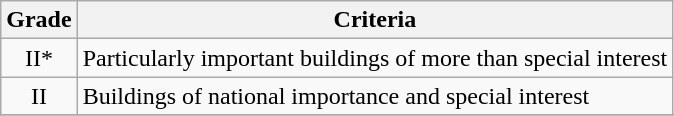<table class="wikitable" border="1">
<tr>
<th>Grade</th>
<th>Criteria</th>
</tr>
<tr>
<td align="center" >II*</td>
<td>Particularly important buildings of more than special interest</td>
</tr>
<tr>
<td align="center" >II</td>
<td>Buildings of national importance and special interest</td>
</tr>
<tr>
</tr>
</table>
